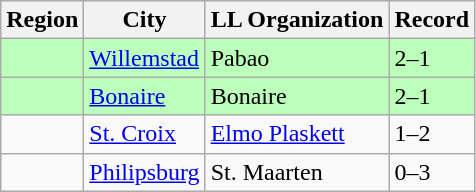<table class="wikitable">
<tr>
<th>Region</th>
<th>City</th>
<th>LL Organization</th>
<th>Record</th>
</tr>
<tr bgcolor=#bbffbb>
<td><strong></strong></td>
<td><a href='#'>Willemstad</a></td>
<td>Pabao</td>
<td>2–1</td>
</tr>
<tr bgcolor=#bbffbb>
<td><strong></strong></td>
<td><a href='#'>Bonaire</a></td>
<td>Bonaire</td>
<td>2–1</td>
</tr>
<tr>
<td><strong></strong></td>
<td><a href='#'>St. Croix</a></td>
<td><a href='#'>Elmo Plaskett</a></td>
<td>1–2</td>
</tr>
<tr>
<td><strong></strong></td>
<td><a href='#'>Philipsburg</a></td>
<td>St. Maarten</td>
<td>0–3</td>
</tr>
</table>
